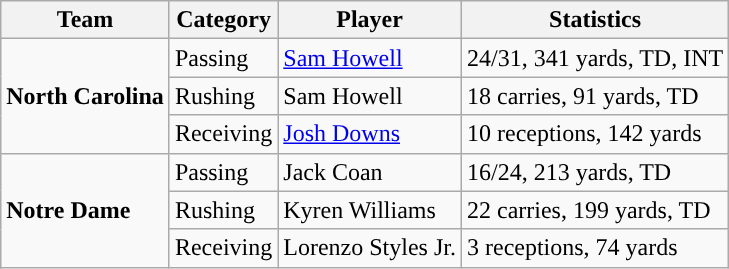<table class="wikitable" style="float: left;">
<tr>
<th>Team</th>
<th>Category</th>
<th>Player</th>
<th>Statistics</th>
</tr>
<tr>
<td rowspan=3><strong>North Carolina</strong></td>
<td>Passing</td>
<td><a href='#'>Sam Howell</a></td>
<td>24/31, 341 yards, TD, INT</td>
</tr>
<tr>
<td>Rushing</td>
<td>Sam Howell</td>
<td>18 carries, 91 yards, TD</td>
</tr>
<tr>
<td>Receiving</td>
<td><a href='#'>Josh Downs</a></td>
<td>10 receptions, 142 yards</td>
</tr>
<tr>
<td rowspan=3><strong>Notre Dame</strong></td>
<td>Passing</td>
<td>Jack Coan</td>
<td>16/24, 213 yards, TD</td>
</tr>
<tr>
<td>Rushing</td>
<td>Kyren Williams</td>
<td>22 carries, 199 yards, TD</td>
</tr>
<tr>
<td>Receiving</td>
<td>Lorenzo Styles Jr.</td>
<td>3 receptions, 74 yards</td>
</tr>
</table>
